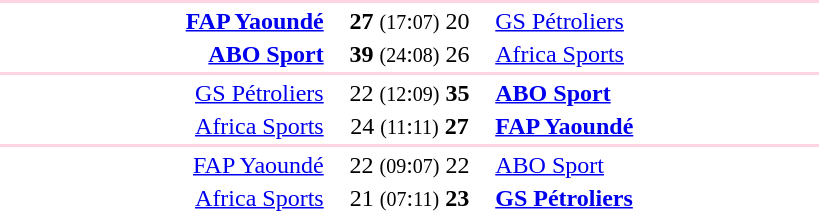<table style="text-align:center" width=550>
<tr>
<th width=30%></th>
<th width=15%></th>
<th width=30%></th>
</tr>
<tr align="left" bgcolor=#ffd4e4>
<td colspan=4></td>
</tr>
<tr>
<td align="right"><strong><a href='#'>FAP Yaoundé</a></strong> </td>
<td><strong>27</strong> <small>(17</small>:<small>07)</small> 20</td>
<td align=left> <a href='#'>GS Pétroliers</a></td>
</tr>
<tr>
<td align="right"><strong><a href='#'>ABO Sport</a></strong> </td>
<td><strong>39</strong> <small>(24</small>:<small>08)</small> 26</td>
<td align=left> <a href='#'>Africa Sports</a></td>
</tr>
<tr align="left" bgcolor=#ffd4e4>
<td colspan=4></td>
</tr>
<tr>
<td align="right"><a href='#'>GS Pétroliers</a> </td>
<td>22 <small>(12</small>:<small>09)</small> <strong>35</strong></td>
<td align=left> <strong><a href='#'>ABO Sport</a></strong></td>
</tr>
<tr>
<td align="right"><a href='#'>Africa Sports</a> </td>
<td>24 <small>(11</small>:<small>11)</small> <strong>27</strong></td>
<td align=left> <strong><a href='#'>FAP Yaoundé</a></strong></td>
</tr>
<tr align="left" bgcolor=#ffd4e4>
<td colspan=4></td>
</tr>
<tr>
<td align="right"><a href='#'>FAP Yaoundé</a> </td>
<td>22 <small>(09</small>:<small>07)</small> 22</td>
<td align=left> <a href='#'>ABO Sport</a></td>
</tr>
<tr>
<td align="right"><a href='#'>Africa Sports</a> </td>
<td>21 <small>(07</small>:<small>11)</small> <strong>23</strong></td>
<td align=left> <strong><a href='#'>GS Pétroliers</a></strong></td>
</tr>
</table>
